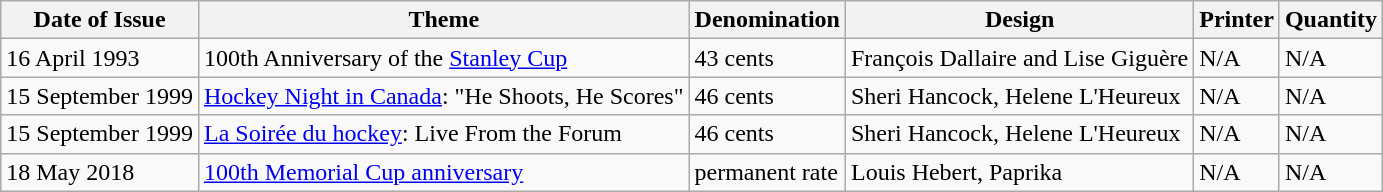<table class="wikitable sortable">
<tr>
<th>Date of Issue</th>
<th>Theme</th>
<th>Denomination</th>
<th>Design</th>
<th>Printer</th>
<th>Quantity</th>
</tr>
<tr>
<td>16 April 1993</td>
<td>100th Anniversary of the <a href='#'>Stanley Cup</a></td>
<td>43 cents</td>
<td>François Dallaire and Lise Giguère</td>
<td>N/A</td>
<td>N/A</td>
</tr>
<tr>
<td>15 September 1999</td>
<td><a href='#'>Hockey Night in Canada</a>: "He Shoots, He Scores"</td>
<td>46 cents</td>
<td>Sheri Hancock, Helene L'Heureux</td>
<td>N/A</td>
<td>N/A</td>
</tr>
<tr>
<td>15 September 1999</td>
<td><a href='#'>La Soirée du hockey</a>: Live From the Forum</td>
<td>46 cents</td>
<td>Sheri Hancock, Helene L'Heureux</td>
<td>N/A</td>
<td>N/A</td>
</tr>
<tr>
<td>18 May 2018</td>
<td><a href='#'>100th Memorial Cup anniversary</a></td>
<td>permanent rate</td>
<td>Louis Hebert, Paprika</td>
<td>N/A</td>
<td>N/A</td>
</tr>
</table>
